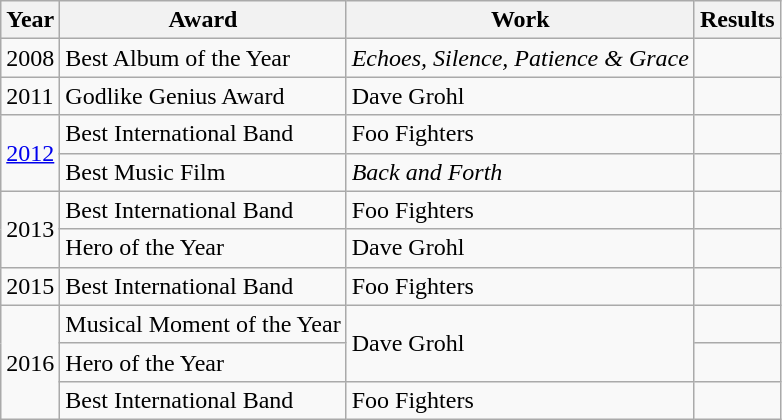<table class="wikitable">
<tr>
<th>Year</th>
<th>Award</th>
<th>Work</th>
<th>Results</th>
</tr>
<tr>
<td>2008</td>
<td>Best Album of the Year</td>
<td><em>Echoes, Silence, Patience & Grace</em></td>
<td></td>
</tr>
<tr>
<td>2011</td>
<td>Godlike Genius Award</td>
<td>Dave Grohl</td>
<td></td>
</tr>
<tr>
<td rowspan="2"><a href='#'>2012</a></td>
<td>Best International Band</td>
<td>Foo Fighters</td>
<td></td>
</tr>
<tr>
<td>Best Music Film</td>
<td><em>Back and Forth</em></td>
<td></td>
</tr>
<tr>
<td rowspan="2">2013</td>
<td>Best International Band</td>
<td>Foo Fighters</td>
<td></td>
</tr>
<tr>
<td>Hero of the Year</td>
<td>Dave Grohl</td>
<td></td>
</tr>
<tr>
<td>2015</td>
<td>Best International Band</td>
<td>Foo Fighters</td>
<td></td>
</tr>
<tr>
<td rowspan="3">2016</td>
<td>Musical Moment of the Year</td>
<td rowspan="2">Dave Grohl</td>
<td></td>
</tr>
<tr>
<td>Hero of the Year</td>
<td></td>
</tr>
<tr>
<td>Best International Band</td>
<td>Foo Fighters</td>
<td></td>
</tr>
</table>
